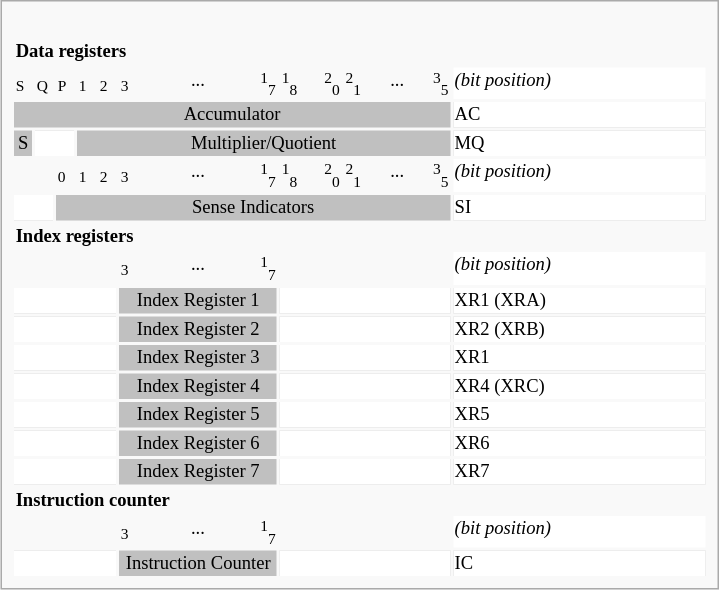<table class="infobox" style="font-size:88%;width:34em;">
<tr>
<td><br><table style="font-size:88%;width:100%;">
<tr>
<td colspan="15"><strong>Data registers</strong></td>
</tr>
<tr>
<td style="width:10px; text-align:left"><sub>S</sub></td>
<td style="width:10px; text-align:left"><sub>Q</sub></td>
<td style="width:10px; text-align:left"><sub>P</sub></td>
<td style="width:10px; text-align:left"><sub>1</sub></td>
<td style="width:10px; text-align:left"><sub>2</sub></td>
<td style="width:10px; text-align:left"><sub>3</sub></td>
<td style="width:75px; text-align:center">...</td>
<td style="width:10px; text-align:left"><sup>1</sup><sub>7</sub></td>
<td style="width:10px; text-align:left"><sup>1</sup><sub>8</sub></td>
<td style="width:10px; text-align:left"></td>
<td style="width:10px; text-align:left"><sup>2</sup><sub>0</sub></td>
<td style="width:10px; text-align:left"><sup>2</sup><sub>1</sub></td>
<td style="width:40px; text-align:center">...</td>
<td style="width:10px; text-align:center"><sup>3</sup><sub>5</sub></td>
<td style="width:auto; background:white; color:black"><em>(bit position)</em></td>
</tr>
<tr style="background:silver;color:black">
<td style="text-align:center;" colspan="14">Accumulator</td>
<td style="background:white; color:black">AC</td>
</tr>
<tr style="background:silver;color:black">
<td style="text-align:center;" colspan="1">S</td>
<td style="text-align:center;background:white;" colspan="2"> </td>
<td style="text-align:center;" colspan="11">Multiplier/Quotient</td>
<td style="background:white; color:black">MQ</td>
</tr>
<tr>
<td style="width:10px; text-align:left"></td>
<td style="width:10px; text-align:left"></td>
<td style="width:10px; text-align:left"><sub>0</sub></td>
<td style="width:10px; text-align:left"><sub>1</sub></td>
<td style="width:10px; text-align:left"><sub>2</sub></td>
<td style="width:10px; text-align:left"><sub>3</sub></td>
<td style="width:75px; text-align:center">...</td>
<td style="width:10px; text-align:left"><sup>1</sup><sub>7</sub></td>
<td style="width:10px; text-align:left"><sup>1</sup><sub>8</sub></td>
<td style="width:10px; text-align:left"></td>
<td style="width:10px; text-align:left"><sup>2</sup><sub>0</sub></td>
<td style="width:10px; text-align:left"><sup>2</sup><sub>1</sub></td>
<td style="width:40px; text-align:center">...</td>
<td style="width:10px; text-align:center"><sup>3</sup><sub>5</sub></td>
<td style="width:auto; background:white; color:black"><em>(bit position)</em></td>
</tr>
<tr style="background:silver;color:black">
<td style="text-align:center;background:white;" colspan="2"> </td>
<td style="text-align:center;" colspan="12">Sense Indicators</td>
<td style="background:white; color:black">SI</td>
</tr>
<tr>
<td colspan="15"><strong>Index registers</strong></td>
</tr>
<tr>
<td style="width:10px; text-align:left"></td>
<td style="width:10px; text-align:left"></td>
<td style="width:10px; text-align:left"></td>
<td style="width:10px; text-align:left"></td>
<td style="width:10px; text-align:left"></td>
<td style="width:10px; text-align:left"><sub>3</sub></td>
<td style="width:75px; text-align:center">...</td>
<td style="width:10px; text-align:left"><sup>1</sup><sub>7</sub></td>
<td style="width:10px; text-align:left"></td>
<td style="width:10px; text-align:left"></td>
<td style="width:10px; text-align:left"></td>
<td style="width:10px; text-align:left"></td>
<td style="width:40px; text-align:center"></td>
<td style="width:10px; text-align:center"></td>
<td style="width:auto; background:white; color:black"><em>(bit position)</em></td>
</tr>
<tr style="background:silver;color:black">
<td style="text-align:center;background:white;" colspan="5"> </td>
<td style="text-align:center;" colspan="3">Index Register 1</td>
<td style="text-align:center;background:white;" colspan="6"> </td>
<td style="background:white; color:black">XR1 (XRA)</td>
</tr>
<tr style="background:silver;color:black">
<td style="text-align:center;background:white;" colspan="5"> </td>
<td style="text-align:center;" colspan="3">Index Register 2</td>
<td style="text-align:center;background:white;" colspan="6"> </td>
<td style="background:white; color:black">XR2 (XRB)</td>
</tr>
<tr style="background:silver;color:black">
<td style="text-align:center;background:white;" colspan="5"> </td>
<td style="text-align:center;" colspan="3">Index Register 3</td>
<td style="text-align:center;background:white;" colspan="6"> </td>
<td style="background:white; color:black">XR1</td>
</tr>
<tr style="background:silver;color:black">
<td style="text-align:center;background:white;" colspan="5"> </td>
<td style="text-align:center;" colspan="3">Index Register 4</td>
<td style="text-align:center;background:white;" colspan="6"> </td>
<td style="background:white; color:black">XR4 (XRC)</td>
</tr>
<tr style="background:silver;color:black">
<td style="text-align:center;background:white;" colspan="5"> </td>
<td style="text-align:center;" colspan="3">Index Register 5</td>
<td style="text-align:center;background:white;" colspan="6"> </td>
<td style="background:white; color:black">XR5</td>
</tr>
<tr style="background:silver;color:black">
<td style="text-align:center;background:white;" colspan="5"> </td>
<td style="text-align:center;" colspan="3">Index Register 6</td>
<td style="text-align:center;background:white;" colspan="6"> </td>
<td style="background:white; color:black">XR6</td>
</tr>
<tr style="background:silver;color:black">
<td style="text-align:center;background:white;" colspan="5"> </td>
<td style="text-align:center;" colspan="3">Index Register 7</td>
<td style="text-align:center;background:white;" colspan="6"> </td>
<td style="background:white; color:black">XR7</td>
</tr>
<tr>
<td colspan="14"><strong>Instruction counter</strong></td>
</tr>
<tr>
<td style="width:10px; text-align:left"></td>
<td style="width:10px; text-align:left"></td>
<td style="width:10px; text-align:left"></td>
<td style="width:10px; text-align:left"></td>
<td style="width:10px; text-align:left"></td>
<td style="width:10px; text-align:left"><sub>3</sub></td>
<td style="width:75px; text-align:center">...</td>
<td style="width:10px; text-align:left"><sup>1</sup><sub>7</sub></td>
<td style="width:10px; text-align:left"></td>
<td style="width:10px; text-align:left"></td>
<td style="width:10px; text-align:left"></td>
<td style="width:10px; text-align:left"></td>
<td style="width:40px; text-align:center"></td>
<td style="width:10px; text-align:center"></td>
<td style="width:auto; background:white; color:black"><em>(bit position)</em></td>
</tr>
<tr style="background:silver;color:black">
<td style="text-align:center;background:white;" colspan="5"> </td>
<td style="text-align:center;" colspan="3">Instruction Counter</td>
<td style="text-align:center;background:white;" colspan="6"> </td>
<td style="background:white; color:black;">IC</td>
</tr>
</table>
</td>
</tr>
</table>
